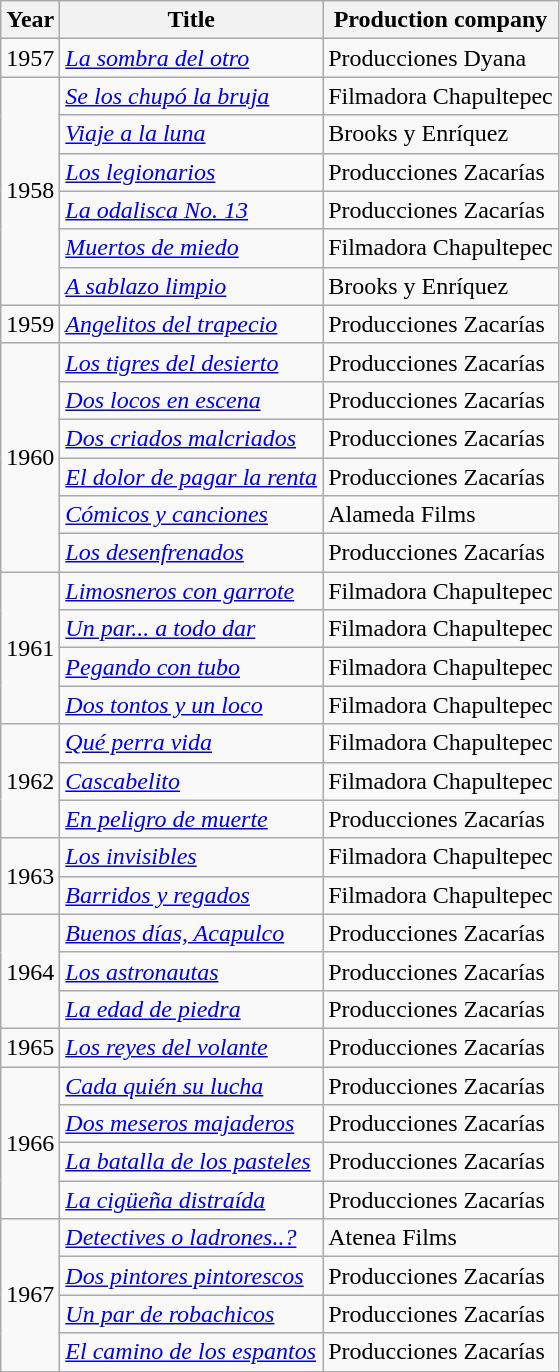<table class="wikitable">
<tr>
<th>Year</th>
<th>Title</th>
<th>Production company</th>
</tr>
<tr>
<td>1957</td>
<td><em><a href='#'>La sombra del otro</a></em></td>
<td>Producciones Dyana</td>
</tr>
<tr>
<td rowspan="6">1958</td>
<td><em><a href='#'>Se los chupó la bruja</a></em></td>
<td>Filmadora Chapultepec</td>
</tr>
<tr>
<td><em><a href='#'>Viaje a la luna</a></em></td>
<td>Brooks y Enríquez</td>
</tr>
<tr>
<td><em><a href='#'>Los legionarios</a></em></td>
<td>Producciones Zacarías</td>
</tr>
<tr>
<td><em><a href='#'>La odalisca No. 13</a></em></td>
<td>Producciones Zacarías</td>
</tr>
<tr>
<td><em><a href='#'>Muertos de miedo</a></em></td>
<td>Filmadora Chapultepec</td>
</tr>
<tr>
<td><em><a href='#'>A sablazo limpio</a></em></td>
<td>Brooks y Enríquez</td>
</tr>
<tr>
<td>1959</td>
<td><em><a href='#'>Angelitos del trapecio</a></em></td>
<td>Producciones Zacarías</td>
</tr>
<tr>
<td rowspan="6">1960</td>
<td><em><a href='#'>Los tigres del desierto</a></em></td>
<td>Producciones Zacarías</td>
</tr>
<tr>
<td><em><a href='#'>Dos locos en escena</a></em></td>
<td>Producciones Zacarías</td>
</tr>
<tr>
<td><em><a href='#'>Dos criados malcriados</a></em></td>
<td>Producciones Zacarías</td>
</tr>
<tr>
<td><em><a href='#'>El dolor de pagar la renta</a></em></td>
<td>Producciones Zacarías</td>
</tr>
<tr>
<td><em><a href='#'>Cómicos y canciones</a></em></td>
<td>Alameda Films</td>
</tr>
<tr>
<td><em><a href='#'>Los desenfrenados</a></em></td>
<td>Producciones Zacarías</td>
</tr>
<tr>
<td rowspan="4">1961</td>
<td><em><a href='#'>Limosneros con garrote</a></em></td>
<td>Filmadora Chapultepec</td>
</tr>
<tr>
<td><em><a href='#'>Un par... a todo dar</a></em></td>
<td>Filmadora Chapultepec</td>
</tr>
<tr>
<td><em><a href='#'>Pegando con tubo</a></em></td>
<td>Filmadora Chapultepec</td>
</tr>
<tr>
<td><em><a href='#'>Dos tontos y un loco</a></em></td>
<td>Filmadora Chapultepec</td>
</tr>
<tr>
<td rowspan="3">1962</td>
<td><em><a href='#'>Qué perra vida</a></em></td>
<td>Filmadora Chapultepec</td>
</tr>
<tr>
<td><em><a href='#'>Cascabelito</a></em></td>
<td>Filmadora Chapultepec</td>
</tr>
<tr>
<td><em><a href='#'>En peligro de muerte</a></em></td>
<td>Producciones Zacarías</td>
</tr>
<tr>
<td rowspan="2">1963</td>
<td><em><a href='#'>Los invisibles</a></em></td>
<td>Filmadora Chapultepec</td>
</tr>
<tr>
<td><em><a href='#'>Barridos y regados</a></em></td>
<td>Filmadora Chapultepec</td>
</tr>
<tr>
<td rowspan="3">1964</td>
<td><em><a href='#'>Buenos días, Acapulco</a></em></td>
<td>Producciones Zacarías</td>
</tr>
<tr>
<td><em><a href='#'>Los astronautas</a></em></td>
<td>Producciones Zacarías</td>
</tr>
<tr>
<td><em><a href='#'>La edad de piedra</a></em></td>
<td>Producciones Zacarías</td>
</tr>
<tr>
<td>1965</td>
<td><em><a href='#'>Los reyes del volante</a></em></td>
<td>Producciones Zacarías</td>
</tr>
<tr>
<td rowspan="4">1966</td>
<td><em><a href='#'>Cada quién su lucha</a></em></td>
<td>Producciones Zacarías</td>
</tr>
<tr>
<td><em><a href='#'>Dos meseros majaderos</a></em></td>
<td>Producciones Zacarías</td>
</tr>
<tr>
<td><em><a href='#'>La batalla de los pasteles</a></em></td>
<td>Producciones Zacarías</td>
</tr>
<tr>
<td><em><a href='#'>La cigüeña distraída</a></em></td>
<td>Producciones Zacarías</td>
</tr>
<tr>
<td rowspan="4">1967</td>
<td><em><a href='#'>Detectives o ladrones..?</a></em></td>
<td>Atenea Films</td>
</tr>
<tr>
<td><em><a href='#'>Dos pintores pintorescos</a></em></td>
<td>Producciones Zacarías</td>
</tr>
<tr>
<td><em><a href='#'>Un par de robachicos</a></em></td>
<td>Producciones Zacarías</td>
</tr>
<tr>
<td><em><a href='#'>El camino de los espantos</a></em></td>
<td>Producciones Zacarías</td>
</tr>
</table>
